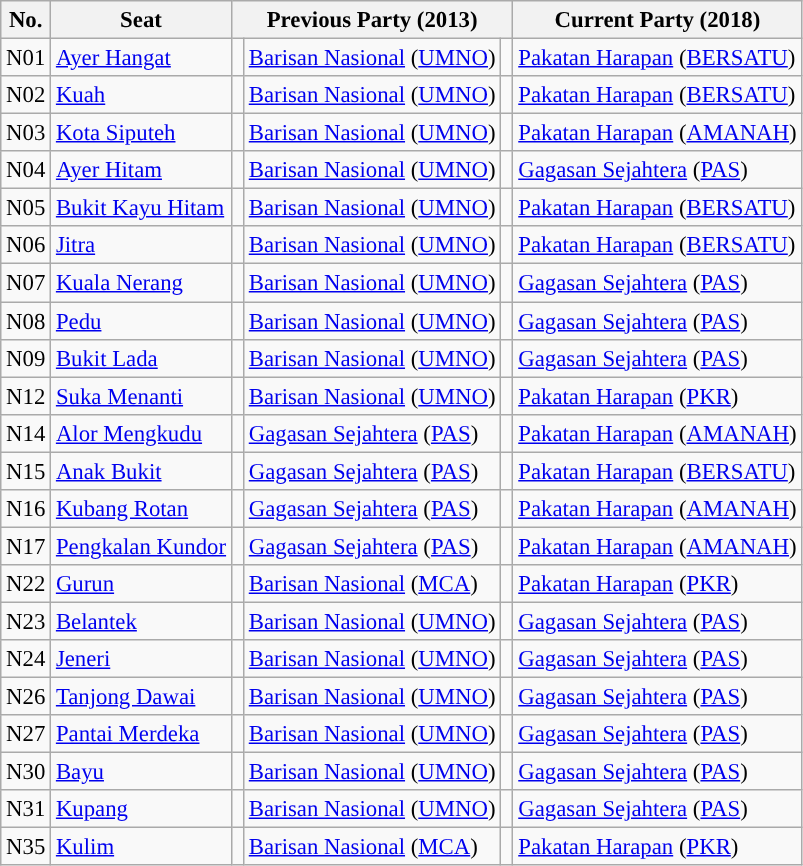<table class="wikitable sortable" style="font-size:95%;">
<tr>
<th scope="col">No.</th>
<th scope="col">Seat</th>
<th colspan="3" scope="col">Previous Party (2013)</th>
<th colspan="3" scope="col">Current Party (2018)</th>
</tr>
<tr>
<td>N01</td>
<td> <a href='#'>Ayer Hangat</a></td>
<td width="1"></td>
<td><a href='#'>Barisan Nasional</a> (<a href='#'>UMNO</a>)</td>
<td width="1"></td>
<td><a href='#'>Pakatan Harapan</a> (<a href='#'>BERSATU</a>)</td>
</tr>
<tr>
<td>N02</td>
<td> <a href='#'>Kuah</a></td>
<td width="1"></td>
<td><a href='#'>Barisan Nasional</a> (<a href='#'>UMNO</a>)</td>
<td width="1"></td>
<td><a href='#'>Pakatan Harapan</a> (<a href='#'>BERSATU</a>)</td>
</tr>
<tr>
<td>N03</td>
<td> <a href='#'>Kota Siputeh</a></td>
<td width="1"></td>
<td><a href='#'>Barisan Nasional</a> (<a href='#'>UMNO</a>)</td>
<td width="1"></td>
<td><a href='#'>Pakatan Harapan</a> (<a href='#'>AMANAH</a>)</td>
</tr>
<tr>
<td>N04</td>
<td> <a href='#'>Ayer Hitam</a></td>
<td width="1"></td>
<td><a href='#'>Barisan Nasional</a> (<a href='#'>UMNO</a>)</td>
<td width="1"></td>
<td><a href='#'>Gagasan Sejahtera</a> (<a href='#'>PAS</a>)</td>
</tr>
<tr>
<td>N05</td>
<td> <a href='#'>Bukit Kayu Hitam</a></td>
<td width="1"></td>
<td><a href='#'>Barisan Nasional</a> (<a href='#'>UMNO</a>)</td>
<td width="1"></td>
<td><a href='#'>Pakatan Harapan</a> (<a href='#'>BERSATU</a>)</td>
</tr>
<tr>
<td>N06</td>
<td> <a href='#'>Jitra</a></td>
<td width="1"></td>
<td><a href='#'>Barisan Nasional</a> (<a href='#'>UMNO</a>)</td>
<td width="1"></td>
<td><a href='#'>Pakatan Harapan</a> (<a href='#'>BERSATU</a>)</td>
</tr>
<tr>
<td>N07</td>
<td> <a href='#'>Kuala Nerang</a></td>
<td width="1"></td>
<td><a href='#'>Barisan Nasional</a> (<a href='#'>UMNO</a>)</td>
<td width="1"></td>
<td><a href='#'>Gagasan Sejahtera</a> (<a href='#'>PAS</a>)</td>
</tr>
<tr>
<td>N08</td>
<td> <a href='#'>Pedu</a></td>
<td width="1"></td>
<td><a href='#'>Barisan Nasional</a> (<a href='#'>UMNO</a>)</td>
<td width="1"></td>
<td><a href='#'>Gagasan Sejahtera</a> (<a href='#'>PAS</a>)</td>
</tr>
<tr>
<td>N09</td>
<td> <a href='#'>Bukit Lada</a></td>
<td width="1"></td>
<td><a href='#'>Barisan Nasional</a> (<a href='#'>UMNO</a>)</td>
<td width="1"></td>
<td><a href='#'>Gagasan Sejahtera</a> (<a href='#'>PAS</a>)</td>
</tr>
<tr>
<td>N12</td>
<td> <a href='#'>Suka Menanti</a></td>
<td width="1"></td>
<td><a href='#'>Barisan Nasional</a> (<a href='#'>UMNO</a>)</td>
<td width="1"></td>
<td><a href='#'>Pakatan Harapan</a> (<a href='#'>PKR</a>)</td>
</tr>
<tr>
<td>N14</td>
<td> <a href='#'>Alor Mengkudu</a></td>
<td width="1"></td>
<td><a href='#'>Gagasan Sejahtera</a> (<a href='#'>PAS</a>)</td>
<td width="1"></td>
<td><a href='#'>Pakatan Harapan</a> (<a href='#'>AMANAH</a>)</td>
</tr>
<tr>
<td>N15</td>
<td> <a href='#'>Anak Bukit</a></td>
<td width="1"></td>
<td><a href='#'>Gagasan Sejahtera</a> (<a href='#'>PAS</a>)</td>
<td width="1"></td>
<td><a href='#'>Pakatan Harapan</a> (<a href='#'>BERSATU</a>)</td>
</tr>
<tr>
<td>N16</td>
<td> <a href='#'>Kubang Rotan</a></td>
<td width="1"></td>
<td><a href='#'>Gagasan Sejahtera</a> (<a href='#'>PAS</a>)</td>
<td width="1"></td>
<td><a href='#'>Pakatan Harapan</a> (<a href='#'>AMANAH</a>)</td>
</tr>
<tr>
<td>N17</td>
<td> <a href='#'>Pengkalan Kundor</a></td>
<td width="1"></td>
<td><a href='#'>Gagasan Sejahtera</a> (<a href='#'>PAS</a>)</td>
<td width="1"></td>
<td><a href='#'>Pakatan Harapan</a> (<a href='#'>AMANAH</a>)</td>
</tr>
<tr>
<td>N22</td>
<td> <a href='#'>Gurun</a></td>
<td width="1"></td>
<td><a href='#'>Barisan Nasional</a> (<a href='#'>MCA</a>)</td>
<td width="1"></td>
<td><a href='#'>Pakatan Harapan</a> (<a href='#'>PKR</a>)</td>
</tr>
<tr>
<td>N23</td>
<td> <a href='#'>Belantek</a></td>
<td width="1"></td>
<td><a href='#'>Barisan Nasional</a> (<a href='#'>UMNO</a>)</td>
<td width="1"></td>
<td><a href='#'>Gagasan Sejahtera</a> (<a href='#'>PAS</a>)</td>
</tr>
<tr>
<td>N24</td>
<td> <a href='#'>Jeneri</a></td>
<td width="1"></td>
<td><a href='#'>Barisan Nasional</a> (<a href='#'>UMNO</a>)</td>
<td width="1"></td>
<td><a href='#'>Gagasan Sejahtera</a> (<a href='#'>PAS</a>)</td>
</tr>
<tr>
<td>N26</td>
<td> <a href='#'>Tanjong Dawai</a></td>
<td width="1"></td>
<td><a href='#'>Barisan Nasional</a> (<a href='#'>UMNO</a>)</td>
<td width="1"></td>
<td><a href='#'>Gagasan Sejahtera</a> (<a href='#'>PAS</a>)</td>
</tr>
<tr>
<td>N27</td>
<td> <a href='#'>Pantai Merdeka</a></td>
<td width="1"></td>
<td><a href='#'>Barisan Nasional</a> (<a href='#'>UMNO</a>)</td>
<td width="1"></td>
<td><a href='#'>Gagasan Sejahtera</a> (<a href='#'>PAS</a>)</td>
</tr>
<tr>
<td>N30</td>
<td> <a href='#'>Bayu</a></td>
<td width="1"></td>
<td><a href='#'>Barisan Nasional</a> (<a href='#'>UMNO</a>)</td>
<td width="1"></td>
<td><a href='#'>Gagasan Sejahtera</a> (<a href='#'>PAS</a>)</td>
</tr>
<tr>
<td>N31</td>
<td> <a href='#'>Kupang</a></td>
<td width="1"></td>
<td><a href='#'>Barisan Nasional</a> (<a href='#'>UMNO</a>)</td>
<td width="1"></td>
<td><a href='#'>Gagasan Sejahtera</a> (<a href='#'>PAS</a>)</td>
</tr>
<tr>
<td>N35</td>
<td> <a href='#'>Kulim</a></td>
<td width="1"></td>
<td><a href='#'>Barisan Nasional</a> (<a href='#'>MCA</a>)</td>
<td width="1"></td>
<td><a href='#'>Pakatan Harapan</a> (<a href='#'>PKR</a>)</td>
</tr>
</table>
